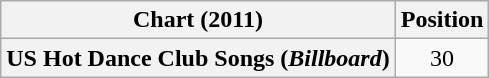<table class="wikitable plainrowheaders" style="text-align:center">
<tr>
<th scope="col">Chart (2011)</th>
<th scope="col">Position</th>
</tr>
<tr>
<th scope="row">US Hot Dance Club Songs (<em>Billboard</em>)</th>
<td>30</td>
</tr>
</table>
